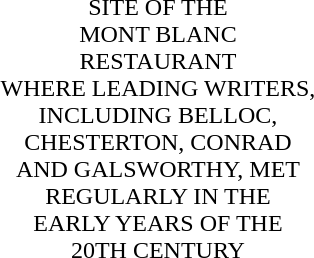<table style="text-align:center">
<tr>
<td><br>SITE OF THE <br>MONT BLANC <br>RESTAURANT <br>WHERE LEADING WRITERS,<br> INCLUDING BELLOC,<br> CHESTERTON, CONRAD<br> AND GALSWORTHY, MET<br> REGULARLY IN THE<br> EARLY YEARS OF THE<br> 20TH CENTURY</td>
<td></td>
</tr>
</table>
